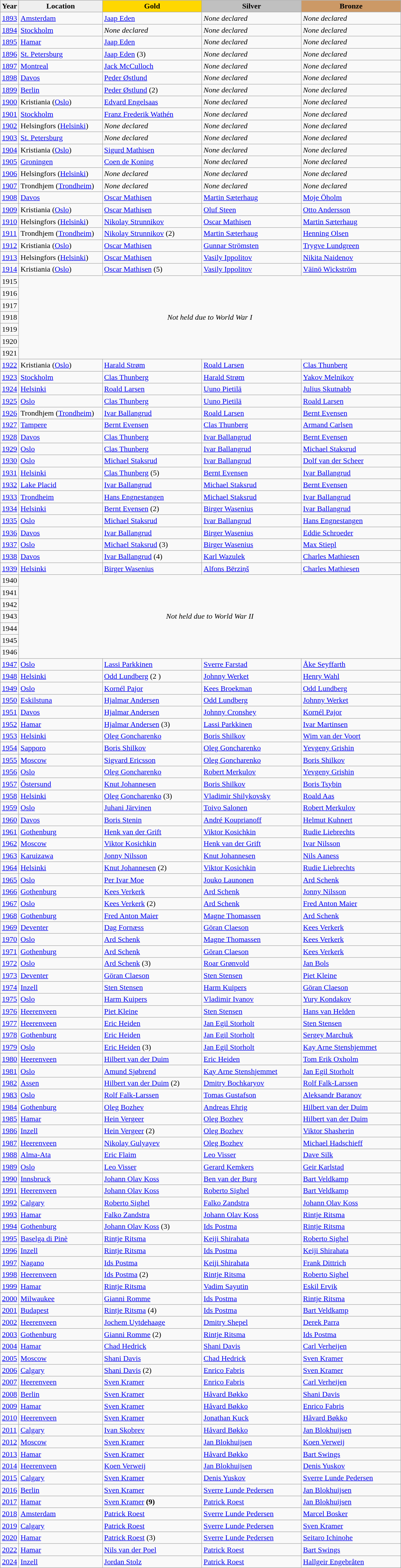<table class="wikitable sortable" style="width:850px;">
<tr>
<th style="width:4%; background:#efefef;">Year</th>
<th style="width:21%; background:#efefef;">Location</th>
<th style="width:25%; background:gold">Gold</th>
<th style="width:25%; background:silver">Silver</th>
<th style="width:25%; background:#CC9966">Bronze</th>
</tr>
<tr>
<td><a href='#'>1893</a></td>
<td><a href='#'>Amsterdam</a></td>
<td> <a href='#'>Jaap Eden</a></td>
<td><em>None declared</em></td>
<td><em>None declared</em></td>
</tr>
<tr>
<td><a href='#'>1894</a></td>
<td><a href='#'>Stockholm</a></td>
<td><em>None declared</em></td>
<td><em>None declared</em></td>
<td><em>None declared</em></td>
</tr>
<tr>
<td><a href='#'>1895</a></td>
<td><a href='#'>Hamar</a></td>
<td> <a href='#'>Jaap Eden</a></td>
<td><em>None declared</em></td>
<td><em>None declared</em></td>
</tr>
<tr>
<td><a href='#'>1896</a></td>
<td><a href='#'>St. Petersburg</a></td>
<td> <a href='#'>Jaap Eden</a> (3)</td>
<td><em>None declared</em></td>
<td><em>None declared</em></td>
</tr>
<tr>
<td><a href='#'>1897</a></td>
<td><a href='#'>Montreal</a></td>
<td> <a href='#'>Jack McCulloch</a></td>
<td><em>None declared</em></td>
<td><em>None declared</em></td>
</tr>
<tr>
<td><a href='#'>1898</a></td>
<td><a href='#'>Davos</a></td>
<td> <a href='#'>Peder Østlund</a></td>
<td><em>None declared</em></td>
<td><em>None declared</em></td>
</tr>
<tr>
<td><a href='#'>1899</a></td>
<td><a href='#'>Berlin</a></td>
<td> <a href='#'>Peder Østlund</a> (2)</td>
<td><em>None declared</em></td>
<td><em>None declared</em></td>
</tr>
<tr>
<td><a href='#'>1900</a></td>
<td>Kristiania (<a href='#'>Oslo</a>)</td>
<td> <a href='#'>Edvard Engelsaas</a></td>
<td><em>None declared</em></td>
<td><em>None declared</em></td>
</tr>
<tr>
<td><a href='#'>1901</a></td>
<td><a href='#'>Stockholm</a></td>
<td> <a href='#'>Franz Frederik Wathén</a></td>
<td><em>None declared</em></td>
<td><em>None declared</em></td>
</tr>
<tr>
<td><a href='#'>1902</a></td>
<td>Helsingfors (<a href='#'>Helsinki</a>)</td>
<td><em>None declared</em></td>
<td><em>None declared</em></td>
<td><em>None declared</em></td>
</tr>
<tr>
<td><a href='#'>1903</a></td>
<td><a href='#'>St. Petersburg</a></td>
<td><em>None declared</em></td>
<td><em>None declared</em></td>
<td><em>None declared</em></td>
</tr>
<tr>
<td><a href='#'>1904</a></td>
<td>Kristiania (<a href='#'>Oslo</a>)</td>
<td> <a href='#'>Sigurd Mathisen</a></td>
<td><em>None declared</em></td>
<td><em>None declared</em></td>
</tr>
<tr>
<td><a href='#'>1905</a></td>
<td><a href='#'>Groningen</a></td>
<td> <a href='#'>Coen de Koning</a></td>
<td><em>None declared</em></td>
<td><em>None declared</em></td>
</tr>
<tr>
<td><a href='#'>1906</a></td>
<td>Helsingfors (<a href='#'>Helsinki</a>)</td>
<td><em>None declared</em></td>
<td><em>None declared</em></td>
<td><em>None declared</em></td>
</tr>
<tr>
<td><a href='#'>1907</a></td>
<td>Trondhjem (<a href='#'>Trondheim</a>)</td>
<td><em>None declared</em></td>
<td><em>None declared</em></td>
<td><em>None declared</em></td>
</tr>
<tr>
<td><a href='#'>1908</a></td>
<td><a href='#'>Davos</a></td>
<td> <a href='#'>Oscar Mathisen</a></td>
<td> <a href='#'>Martin Sæterhaug</a></td>
<td> <a href='#'>Moje Öholm</a></td>
</tr>
<tr>
<td><a href='#'>1909</a></td>
<td>Kristiania (<a href='#'>Oslo</a>)</td>
<td> <a href='#'>Oscar Mathisen</a></td>
<td> <a href='#'>Oluf Steen</a></td>
<td> <a href='#'>Otto Andersson</a></td>
</tr>
<tr>
<td><a href='#'>1910</a></td>
<td>Helsingfors (<a href='#'>Helsinki</a>)</td>
<td> <a href='#'>Nikolay Strunnikov</a></td>
<td> <a href='#'>Oscar Mathisen</a></td>
<td> <a href='#'>Martin Sæterhaug</a></td>
</tr>
<tr>
<td><a href='#'>1911</a></td>
<td>Trondhjem (<a href='#'>Trondheim</a>)</td>
<td> <a href='#'>Nikolay Strunnikov</a> (2)</td>
<td> <a href='#'>Martin Sæterhaug</a></td>
<td> <a href='#'>Henning Olsen</a></td>
</tr>
<tr>
<td><a href='#'>1912</a></td>
<td>Kristiania (<a href='#'>Oslo</a>)</td>
<td> <a href='#'>Oscar Mathisen</a></td>
<td> <a href='#'>Gunnar Strömsten</a></td>
<td> <a href='#'>Trygve Lundgreen</a></td>
</tr>
<tr>
<td><a href='#'>1913</a></td>
<td>Helsingfors (<a href='#'>Helsinki</a>)</td>
<td> <a href='#'>Oscar Mathisen</a></td>
<td> <a href='#'>Vasily Ippolitov</a></td>
<td> <a href='#'>Nikita Naidenov</a></td>
</tr>
<tr>
<td><a href='#'>1914</a></td>
<td>Kristiania (<a href='#'>Oslo</a>)</td>
<td> <a href='#'>Oscar Mathisen</a> (5)</td>
<td> <a href='#'>Vasily Ippolitov</a></td>
<td> <a href='#'>Väinö Wickström</a></td>
</tr>
<tr>
<td>1915</td>
<td align="center" colspan="4" rowspan="7"><em>Not held due to World War I</em></td>
</tr>
<tr>
<td>1916</td>
</tr>
<tr>
<td>1917</td>
</tr>
<tr>
<td>1918</td>
</tr>
<tr>
<td>1919</td>
</tr>
<tr>
<td>1920</td>
</tr>
<tr>
<td>1921</td>
</tr>
<tr>
<td><a href='#'>1922</a></td>
<td>Kristiania (<a href='#'>Oslo</a>)</td>
<td> <a href='#'>Harald Strøm</a></td>
<td> <a href='#'>Roald Larsen</a></td>
<td> <a href='#'>Clas Thunberg</a></td>
</tr>
<tr>
<td><a href='#'>1923</a></td>
<td><a href='#'>Stockholm</a></td>
<td> <a href='#'>Clas Thunberg</a></td>
<td> <a href='#'>Harald Strøm</a></td>
<td> <a href='#'>Yakov Melnikov</a></td>
</tr>
<tr>
<td><a href='#'>1924</a></td>
<td><a href='#'>Helsinki</a></td>
<td> <a href='#'>Roald Larsen</a></td>
<td> <a href='#'>Uuno Pietilä</a></td>
<td> <a href='#'>Julius Skutnabb</a></td>
</tr>
<tr>
<td><a href='#'>1925</a></td>
<td><a href='#'>Oslo</a></td>
<td> <a href='#'>Clas Thunberg</a></td>
<td> <a href='#'>Uuno Pietilä</a></td>
<td> <a href='#'>Roald Larsen</a></td>
</tr>
<tr>
<td><a href='#'>1926</a></td>
<td>Trondhjem (<a href='#'>Trondheim</a>)</td>
<td> <a href='#'>Ivar Ballangrud</a></td>
<td> <a href='#'>Roald Larsen</a></td>
<td> <a href='#'>Bernt Evensen</a></td>
</tr>
<tr>
<td><a href='#'>1927</a></td>
<td><a href='#'>Tampere</a></td>
<td> <a href='#'>Bernt Evensen</a></td>
<td> <a href='#'>Clas Thunberg</a></td>
<td> <a href='#'>Armand Carlsen</a></td>
</tr>
<tr>
<td><a href='#'>1928</a></td>
<td><a href='#'>Davos</a></td>
<td> <a href='#'>Clas Thunberg</a></td>
<td> <a href='#'>Ivar Ballangrud</a></td>
<td> <a href='#'>Bernt Evensen</a></td>
</tr>
<tr>
<td><a href='#'>1929</a></td>
<td><a href='#'>Oslo</a></td>
<td> <a href='#'>Clas Thunberg</a></td>
<td> <a href='#'>Ivar Ballangrud</a></td>
<td> <a href='#'>Michael Staksrud</a></td>
</tr>
<tr>
<td><a href='#'>1930</a></td>
<td><a href='#'>Oslo</a></td>
<td> <a href='#'>Michael Staksrud</a></td>
<td> <a href='#'>Ivar Ballangrud</a></td>
<td> <a href='#'>Dolf van der Scheer</a></td>
</tr>
<tr>
<td><a href='#'>1931</a></td>
<td><a href='#'>Helsinki</a></td>
<td> <a href='#'>Clas Thunberg</a> (5)</td>
<td> <a href='#'>Bernt Evensen</a></td>
<td> <a href='#'>Ivar Ballangrud</a></td>
</tr>
<tr>
<td><a href='#'>1932</a></td>
<td><a href='#'>Lake Placid</a></td>
<td> <a href='#'>Ivar Ballangrud</a></td>
<td> <a href='#'>Michael Staksrud</a></td>
<td> <a href='#'>Bernt Evensen</a></td>
</tr>
<tr>
<td><a href='#'>1933</a></td>
<td><a href='#'>Trondheim</a></td>
<td> <a href='#'>Hans Engnestangen</a></td>
<td> <a href='#'>Michael Staksrud</a></td>
<td> <a href='#'>Ivar Ballangrud</a></td>
</tr>
<tr>
<td><a href='#'>1934</a></td>
<td><a href='#'>Helsinki</a></td>
<td> <a href='#'>Bernt Evensen</a> (2)</td>
<td> <a href='#'>Birger Wasenius</a></td>
<td> <a href='#'>Ivar Ballangrud</a></td>
</tr>
<tr>
<td><a href='#'>1935</a></td>
<td><a href='#'>Oslo</a></td>
<td> <a href='#'>Michael Staksrud</a></td>
<td> <a href='#'>Ivar Ballangrud</a></td>
<td> <a href='#'>Hans Engnestangen</a></td>
</tr>
<tr>
<td><a href='#'>1936</a></td>
<td><a href='#'>Davos</a></td>
<td> <a href='#'>Ivar Ballangrud</a></td>
<td> <a href='#'>Birger Wasenius</a></td>
<td> <a href='#'>Eddie Schroeder</a></td>
</tr>
<tr>
<td><a href='#'>1937</a></td>
<td><a href='#'>Oslo</a></td>
<td> <a href='#'>Michael Staksrud</a> (3)</td>
<td> <a href='#'>Birger Wasenius</a></td>
<td> <a href='#'>Max Stiepl</a></td>
</tr>
<tr>
<td><a href='#'>1938</a></td>
<td><a href='#'>Davos</a></td>
<td> <a href='#'>Ivar Ballangrud</a> (4)</td>
<td> <a href='#'>Karl Wazulek</a></td>
<td> <a href='#'>Charles Mathiesen</a></td>
</tr>
<tr>
<td><a href='#'>1939</a></td>
<td><a href='#'>Helsinki</a></td>
<td> <a href='#'>Birger Wasenius</a></td>
<td> <a href='#'>Alfons Bērziņš</a></td>
<td> <a href='#'>Charles Mathiesen</a></td>
</tr>
<tr>
<td>1940</td>
<td align="center" colspan="4" rowspan="7"><em>Not held due to World War II</em></td>
</tr>
<tr>
<td>1941</td>
</tr>
<tr>
<td>1942</td>
</tr>
<tr>
<td>1943</td>
</tr>
<tr>
<td>1944</td>
</tr>
<tr>
<td>1945</td>
</tr>
<tr>
<td>1946</td>
</tr>
<tr>
<td><a href='#'>1947</a></td>
<td><a href='#'>Oslo</a></td>
<td> <a href='#'>Lassi Parkkinen</a></td>
<td> <a href='#'>Sverre Farstad</a></td>
<td> <a href='#'>Åke Seyffarth</a></td>
</tr>
<tr>
<td><a href='#'>1948</a></td>
<td><a href='#'>Helsinki</a></td>
<td> <a href='#'>Odd Lundberg</a> (2 )</td>
<td> <a href='#'>Johnny Werket</a></td>
<td> <a href='#'>Henry Wahl</a></td>
</tr>
<tr>
<td><a href='#'>1949</a></td>
<td><a href='#'>Oslo</a></td>
<td> <a href='#'>Kornél Pajor</a></td>
<td> <a href='#'>Kees Broekman</a></td>
<td> <a href='#'>Odd Lundberg</a></td>
</tr>
<tr>
<td><a href='#'>1950</a></td>
<td><a href='#'>Eskilstuna</a></td>
<td> <a href='#'>Hjalmar Andersen</a></td>
<td> <a href='#'>Odd Lundberg</a></td>
<td> <a href='#'>Johnny Werket</a></td>
</tr>
<tr>
<td><a href='#'>1951</a></td>
<td><a href='#'>Davos</a></td>
<td> <a href='#'>Hjalmar Andersen</a></td>
<td> <a href='#'>Johnny Cronshey</a></td>
<td><a href='#'>Kornél Pajor</a></td>
</tr>
<tr>
<td><a href='#'>1952</a></td>
<td><a href='#'>Hamar</a></td>
<td> <a href='#'>Hjalmar Andersen</a> (3)</td>
<td> <a href='#'>Lassi Parkkinen</a></td>
<td> <a href='#'>Ivar Martinsen</a></td>
</tr>
<tr>
<td><a href='#'>1953</a></td>
<td><a href='#'>Helsinki</a></td>
<td> <a href='#'>Oleg Goncharenko</a></td>
<td> <a href='#'>Boris Shilkov</a></td>
<td> <a href='#'>Wim van der Voort</a></td>
</tr>
<tr>
<td><a href='#'>1954</a></td>
<td><a href='#'>Sapporo</a></td>
<td> <a href='#'>Boris Shilkov</a></td>
<td> <a href='#'>Oleg Goncharenko</a></td>
<td> <a href='#'>Yevgeny Grishin</a></td>
</tr>
<tr>
<td><a href='#'>1955</a></td>
<td><a href='#'>Moscow</a></td>
<td> <a href='#'>Sigvard Ericsson</a></td>
<td> <a href='#'>Oleg Goncharenko</a></td>
<td> <a href='#'>Boris Shilkov</a></td>
</tr>
<tr>
<td><a href='#'>1956</a></td>
<td><a href='#'>Oslo</a></td>
<td> <a href='#'>Oleg Goncharenko</a></td>
<td> <a href='#'>Robert Merkulov</a></td>
<td> <a href='#'>Yevgeny Grishin</a></td>
</tr>
<tr>
<td><a href='#'>1957</a></td>
<td><a href='#'>Östersund</a></td>
<td> <a href='#'>Knut Johannesen</a></td>
<td> <a href='#'>Boris Shilkov</a></td>
<td> <a href='#'>Boris Tsybin</a></td>
</tr>
<tr>
<td><a href='#'>1958</a></td>
<td><a href='#'>Helsinki</a></td>
<td> <a href='#'>Oleg Goncharenko</a> (3)</td>
<td> <a href='#'>Vladimir Shilykovsky</a></td>
<td> <a href='#'>Roald Aas</a></td>
</tr>
<tr>
<td><a href='#'>1959</a></td>
<td><a href='#'>Oslo</a></td>
<td> <a href='#'>Juhani Järvinen</a></td>
<td> <a href='#'>Toivo Salonen</a></td>
<td> <a href='#'>Robert Merkulov</a></td>
</tr>
<tr>
<td><a href='#'>1960</a></td>
<td><a href='#'>Davos</a></td>
<td> <a href='#'>Boris Stenin</a></td>
<td> <a href='#'>André Kouprianoff</a></td>
<td> <a href='#'>Helmut Kuhnert</a></td>
</tr>
<tr>
<td><a href='#'>1961</a></td>
<td><a href='#'>Gothenburg</a></td>
<td> <a href='#'>Henk van der Grift</a></td>
<td> <a href='#'>Viktor Kosichkin</a></td>
<td> <a href='#'>Rudie Liebrechts</a></td>
</tr>
<tr>
<td><a href='#'>1962</a></td>
<td><a href='#'>Moscow</a></td>
<td> <a href='#'>Viktor Kosichkin</a></td>
<td> <a href='#'>Henk van der Grift</a></td>
<td> <a href='#'>Ivar Nilsson</a></td>
</tr>
<tr>
<td><a href='#'>1963</a></td>
<td><a href='#'>Karuizawa</a></td>
<td> <a href='#'>Jonny Nilsson</a></td>
<td> <a href='#'>Knut Johannesen</a></td>
<td> <a href='#'>Nils Aaness</a></td>
</tr>
<tr>
<td><a href='#'>1964</a></td>
<td><a href='#'>Helsinki</a></td>
<td> <a href='#'>Knut Johannesen</a> (2)</td>
<td> <a href='#'>Viktor Kosichkin</a></td>
<td> <a href='#'>Rudie Liebrechts</a></td>
</tr>
<tr>
<td><a href='#'>1965</a></td>
<td><a href='#'>Oslo</a></td>
<td> <a href='#'>Per Ivar Moe</a></td>
<td> <a href='#'>Jouko Launonen</a></td>
<td> <a href='#'>Ard Schenk</a></td>
</tr>
<tr>
<td><a href='#'>1966</a></td>
<td><a href='#'>Gothenburg</a></td>
<td> <a href='#'>Kees Verkerk</a></td>
<td> <a href='#'>Ard Schenk</a></td>
<td> <a href='#'>Jonny Nilsson</a></td>
</tr>
<tr>
<td><a href='#'>1967</a></td>
<td><a href='#'>Oslo</a></td>
<td> <a href='#'>Kees Verkerk</a> (2)</td>
<td> <a href='#'>Ard Schenk</a></td>
<td> <a href='#'>Fred Anton Maier</a></td>
</tr>
<tr>
<td><a href='#'>1968</a></td>
<td><a href='#'>Gothenburg</a></td>
<td> <a href='#'>Fred Anton Maier</a></td>
<td> <a href='#'>Magne Thomassen</a></td>
<td> <a href='#'>Ard Schenk</a></td>
</tr>
<tr>
<td><a href='#'>1969</a></td>
<td><a href='#'>Deventer</a></td>
<td> <a href='#'>Dag Fornæss</a></td>
<td> <a href='#'>Göran Claeson</a></td>
<td> <a href='#'>Kees Verkerk</a></td>
</tr>
<tr>
<td><a href='#'>1970</a></td>
<td><a href='#'>Oslo</a></td>
<td> <a href='#'>Ard Schenk</a></td>
<td> <a href='#'>Magne Thomassen</a></td>
<td> <a href='#'>Kees Verkerk</a></td>
</tr>
<tr>
<td><a href='#'>1971</a></td>
<td><a href='#'>Gothenburg</a></td>
<td> <a href='#'>Ard Schenk</a></td>
<td> <a href='#'>Göran Claeson</a></td>
<td> <a href='#'>Kees Verkerk</a></td>
</tr>
<tr>
<td><a href='#'>1972</a></td>
<td><a href='#'>Oslo</a></td>
<td> <a href='#'>Ard Schenk</a> (3)</td>
<td> <a href='#'>Roar Grønvold</a></td>
<td> <a href='#'>Jan Bols</a></td>
</tr>
<tr>
<td><a href='#'>1973</a></td>
<td><a href='#'>Deventer</a></td>
<td> <a href='#'>Göran Claeson</a></td>
<td> <a href='#'>Sten Stensen</a></td>
<td> <a href='#'>Piet Kleine</a></td>
</tr>
<tr>
<td><a href='#'>1974</a></td>
<td><a href='#'>Inzell</a></td>
<td> <a href='#'>Sten Stensen</a></td>
<td> <a href='#'>Harm Kuipers</a></td>
<td> <a href='#'>Göran Claeson</a></td>
</tr>
<tr>
<td><a href='#'>1975</a></td>
<td><a href='#'>Oslo</a></td>
<td> <a href='#'>Harm Kuipers</a></td>
<td> <a href='#'>Vladimir Ivanov</a></td>
<td> <a href='#'>Yury Kondakov</a></td>
</tr>
<tr>
<td><a href='#'>1976</a></td>
<td><a href='#'>Heerenveen</a></td>
<td> <a href='#'>Piet Kleine</a></td>
<td> <a href='#'>Sten Stensen</a></td>
<td> <a href='#'>Hans van Helden</a></td>
</tr>
<tr>
<td><a href='#'>1977</a></td>
<td><a href='#'>Heerenveen</a></td>
<td> <a href='#'>Eric Heiden</a></td>
<td> <a href='#'>Jan Egil Storholt</a></td>
<td> <a href='#'>Sten Stensen</a></td>
</tr>
<tr>
<td><a href='#'>1978</a></td>
<td><a href='#'>Gothenburg</a></td>
<td> <a href='#'>Eric Heiden</a></td>
<td> <a href='#'>Jan Egil Storholt</a></td>
<td> <a href='#'>Sergey Marchuk</a></td>
</tr>
<tr>
<td><a href='#'>1979</a></td>
<td><a href='#'>Oslo</a></td>
<td> <a href='#'>Eric Heiden</a> (3)</td>
<td> <a href='#'>Jan Egil Storholt</a></td>
<td> <a href='#'>Kay Arne Stenshjemmet</a></td>
</tr>
<tr>
<td><a href='#'>1980</a></td>
<td><a href='#'>Heerenveen</a></td>
<td> <a href='#'>Hilbert van der Duim</a></td>
<td> <a href='#'>Eric Heiden</a></td>
<td> <a href='#'>Tom Erik Oxholm</a></td>
</tr>
<tr>
<td><a href='#'>1981</a></td>
<td><a href='#'>Oslo</a></td>
<td> <a href='#'>Amund Sjøbrend</a></td>
<td> <a href='#'>Kay Arne Stenshjemmet</a></td>
<td> <a href='#'>Jan Egil Storholt</a></td>
</tr>
<tr>
<td><a href='#'>1982</a></td>
<td><a href='#'>Assen</a></td>
<td> <a href='#'>Hilbert van der Duim</a> (2)</td>
<td> <a href='#'>Dmitry Bochkaryov</a></td>
<td> <a href='#'>Rolf Falk-Larssen</a></td>
</tr>
<tr>
<td><a href='#'>1983</a></td>
<td><a href='#'>Oslo</a></td>
<td> <a href='#'>Rolf Falk-Larssen</a></td>
<td> <a href='#'>Tomas Gustafson</a></td>
<td> <a href='#'>Aleksandr Baranov</a></td>
</tr>
<tr>
<td><a href='#'>1984</a></td>
<td><a href='#'>Gothenburg</a></td>
<td> <a href='#'>Oleg Bozhev</a></td>
<td> <a href='#'>Andreas Ehrig</a></td>
<td> <a href='#'>Hilbert van der Duim</a></td>
</tr>
<tr>
<td><a href='#'>1985</a></td>
<td><a href='#'>Hamar</a></td>
<td> <a href='#'>Hein Vergeer</a></td>
<td> <a href='#'>Oleg Bozhev</a></td>
<td> <a href='#'>Hilbert van der Duim</a></td>
</tr>
<tr>
<td><a href='#'>1986</a></td>
<td><a href='#'>Inzell</a></td>
<td> <a href='#'>Hein Vergeer</a> (2)</td>
<td> <a href='#'>Oleg Bozhev</a></td>
<td> <a href='#'>Viktor Shasherin</a></td>
</tr>
<tr>
<td><a href='#'>1987</a></td>
<td><a href='#'>Heerenveen</a></td>
<td> <a href='#'>Nikolay Gulyayev</a></td>
<td> <a href='#'>Oleg Bozhev</a></td>
<td> <a href='#'>Michael Hadschieff</a></td>
</tr>
<tr>
<td><a href='#'>1988</a></td>
<td><a href='#'>Alma-Ata</a></td>
<td> <a href='#'>Eric Flaim</a></td>
<td> <a href='#'>Leo Visser</a></td>
<td> <a href='#'>Dave Silk</a></td>
</tr>
<tr>
<td><a href='#'>1989</a></td>
<td><a href='#'>Oslo</a></td>
<td> <a href='#'>Leo Visser</a></td>
<td> <a href='#'>Gerard Kemkers</a></td>
<td> <a href='#'>Geir Karlstad</a></td>
</tr>
<tr>
<td><a href='#'>1990</a></td>
<td><a href='#'>Innsbruck</a></td>
<td> <a href='#'>Johann Olav Koss</a></td>
<td> <a href='#'>Ben van der Burg</a></td>
<td> <a href='#'>Bart Veldkamp</a></td>
</tr>
<tr>
<td><a href='#'>1991</a></td>
<td><a href='#'>Heerenveen</a></td>
<td> <a href='#'>Johann Olav Koss</a></td>
<td> <a href='#'>Roberto Sighel</a></td>
<td> <a href='#'>Bart Veldkamp</a></td>
</tr>
<tr>
<td><a href='#'>1992</a></td>
<td><a href='#'>Calgary</a></td>
<td> <a href='#'>Roberto Sighel</a></td>
<td> <a href='#'>Falko Zandstra</a></td>
<td> <a href='#'>Johann Olav Koss</a></td>
</tr>
<tr>
<td><a href='#'>1993</a></td>
<td><a href='#'>Hamar</a></td>
<td> <a href='#'>Falko Zandstra</a></td>
<td> <a href='#'>Johann Olav Koss</a></td>
<td> <a href='#'>Rintje Ritsma</a></td>
</tr>
<tr>
<td><a href='#'>1994</a></td>
<td><a href='#'>Gothenburg</a></td>
<td> <a href='#'>Johann Olav Koss</a> (3)</td>
<td> <a href='#'>Ids Postma</a></td>
<td> <a href='#'>Rintje Ritsma</a></td>
</tr>
<tr>
<td><a href='#'>1995</a></td>
<td><a href='#'>Baselga di Pinè</a></td>
<td> <a href='#'>Rintje Ritsma</a></td>
<td> <a href='#'>Keiji Shirahata</a></td>
<td> <a href='#'>Roberto Sighel</a></td>
</tr>
<tr>
<td><a href='#'>1996</a></td>
<td><a href='#'>Inzell</a></td>
<td> <a href='#'>Rintje Ritsma</a></td>
<td> <a href='#'>Ids Postma</a></td>
<td> <a href='#'>Keiji Shirahata</a></td>
</tr>
<tr>
<td><a href='#'>1997</a></td>
<td><a href='#'>Nagano</a></td>
<td> <a href='#'>Ids Postma</a></td>
<td> <a href='#'>Keiji Shirahata</a></td>
<td> <a href='#'>Frank Dittrich</a></td>
</tr>
<tr>
<td><a href='#'>1998</a></td>
<td><a href='#'>Heerenveen</a></td>
<td> <a href='#'>Ids Postma</a> (2)</td>
<td> <a href='#'>Rintje Ritsma</a></td>
<td> <a href='#'>Roberto Sighel</a></td>
</tr>
<tr>
<td><a href='#'>1999</a></td>
<td><a href='#'>Hamar</a></td>
<td> <a href='#'>Rintje Ritsma</a></td>
<td> <a href='#'>Vadim Sayutin</a></td>
<td> <a href='#'>Eskil Ervik</a></td>
</tr>
<tr>
<td><a href='#'>2000</a></td>
<td><a href='#'>Milwaukee</a></td>
<td> <a href='#'>Gianni Romme</a></td>
<td> <a href='#'>Ids Postma</a></td>
<td> <a href='#'>Rintje Ritsma</a></td>
</tr>
<tr>
<td><a href='#'>2001</a></td>
<td><a href='#'>Budapest</a></td>
<td> <a href='#'>Rintje Ritsma</a> (4)</td>
<td> <a href='#'>Ids Postma</a></td>
<td> <a href='#'>Bart Veldkamp</a></td>
</tr>
<tr>
<td><a href='#'>2002</a></td>
<td><a href='#'>Heerenveen</a></td>
<td> <a href='#'>Jochem Uytdehaage</a></td>
<td> <a href='#'>Dmitry Shepel</a></td>
<td> <a href='#'>Derek Parra</a></td>
</tr>
<tr>
<td><a href='#'>2003</a></td>
<td><a href='#'>Gothenburg</a></td>
<td> <a href='#'>Gianni Romme</a> (2)</td>
<td> <a href='#'>Rintje Ritsma</a></td>
<td> <a href='#'>Ids Postma</a></td>
</tr>
<tr>
<td><a href='#'>2004</a></td>
<td><a href='#'>Hamar</a></td>
<td> <a href='#'>Chad Hedrick</a></td>
<td> <a href='#'>Shani Davis</a></td>
<td> <a href='#'>Carl Verheijen</a></td>
</tr>
<tr>
<td><a href='#'>2005</a></td>
<td><a href='#'>Moscow</a></td>
<td> <a href='#'>Shani Davis</a></td>
<td> <a href='#'>Chad Hedrick</a></td>
<td> <a href='#'>Sven Kramer</a></td>
</tr>
<tr>
<td><a href='#'>2006</a></td>
<td><a href='#'>Calgary</a></td>
<td> <a href='#'>Shani Davis</a> (2)</td>
<td> <a href='#'>Enrico Fabris</a></td>
<td> <a href='#'>Sven Kramer</a></td>
</tr>
<tr>
<td><a href='#'>2007</a></td>
<td><a href='#'>Heerenveen</a></td>
<td> <a href='#'>Sven Kramer</a></td>
<td> <a href='#'>Enrico Fabris</a></td>
<td> <a href='#'>Carl Verheijen</a></td>
</tr>
<tr>
<td><a href='#'>2008</a></td>
<td><a href='#'>Berlin</a></td>
<td> <a href='#'>Sven Kramer</a></td>
<td> <a href='#'>Håvard Bøkko</a></td>
<td> <a href='#'>Shani Davis</a></td>
</tr>
<tr>
<td><a href='#'>2009</a></td>
<td><a href='#'>Hamar</a></td>
<td> <a href='#'>Sven Kramer</a></td>
<td> <a href='#'>Håvard Bøkko</a></td>
<td> <a href='#'>Enrico Fabris</a></td>
</tr>
<tr>
<td><a href='#'>2010</a></td>
<td><a href='#'>Heerenveen</a></td>
<td> <a href='#'>Sven Kramer</a></td>
<td> <a href='#'>Jonathan Kuck</a></td>
<td> <a href='#'>Håvard Bøkko</a></td>
</tr>
<tr>
<td><a href='#'>2011</a></td>
<td><a href='#'>Calgary</a></td>
<td> <a href='#'>Ivan Skobrev</a></td>
<td> <a href='#'>Håvard Bøkko</a></td>
<td> <a href='#'>Jan Blokhuijsen</a></td>
</tr>
<tr>
<td><a href='#'>2012</a></td>
<td><a href='#'>Moscow</a></td>
<td> <a href='#'>Sven Kramer</a></td>
<td> <a href='#'>Jan Blokhuijsen</a></td>
<td> <a href='#'>Koen Verweij</a></td>
</tr>
<tr>
<td><a href='#'>2013</a></td>
<td><a href='#'>Hamar</a></td>
<td> <a href='#'>Sven Kramer</a></td>
<td> <a href='#'>Håvard Bøkko</a></td>
<td> <a href='#'>Bart Swings</a></td>
</tr>
<tr>
<td><a href='#'>2014</a></td>
<td><a href='#'>Heerenveen</a></td>
<td> <a href='#'>Koen Verweij</a></td>
<td> <a href='#'>Jan Blokhuijsen</a></td>
<td> <a href='#'>Denis Yuskov</a></td>
</tr>
<tr>
<td><a href='#'>2015</a></td>
<td><a href='#'>Calgary</a></td>
<td> <a href='#'>Sven Kramer</a></td>
<td> <a href='#'>Denis Yuskov</a></td>
<td> <a href='#'>Sverre Lunde Pedersen</a></td>
</tr>
<tr>
<td><a href='#'>2016</a></td>
<td><a href='#'>Berlin</a></td>
<td> <a href='#'>Sven Kramer</a></td>
<td> <a href='#'>Sverre Lunde Pedersen</a></td>
<td> <a href='#'>Jan Blokhuijsen</a></td>
</tr>
<tr>
<td><a href='#'>2017</a></td>
<td><a href='#'>Hamar</a></td>
<td> <a href='#'>Sven Kramer</a> <strong>(9)</strong></td>
<td> <a href='#'>Patrick Roest</a></td>
<td> <a href='#'>Jan Blokhuijsen</a></td>
</tr>
<tr>
<td><a href='#'>2018</a></td>
<td><a href='#'>Amsterdam</a></td>
<td> <a href='#'>Patrick Roest</a></td>
<td> <a href='#'>Sverre Lunde Pedersen</a></td>
<td> <a href='#'>Marcel Bosker</a></td>
</tr>
<tr>
<td><a href='#'>2019</a></td>
<td><a href='#'>Calgary</a></td>
<td> <a href='#'>Patrick Roest</a></td>
<td> <a href='#'>Sverre Lunde Pedersen</a></td>
<td> <a href='#'>Sven Kramer</a></td>
</tr>
<tr>
<td><a href='#'>2020</a></td>
<td><a href='#'>Hamar</a></td>
<td> <a href='#'>Patrick Roest</a> (3)</td>
<td> <a href='#'>Sverre Lunde Pedersen</a></td>
<td> <a href='#'>Seitaro Ichinohe</a></td>
</tr>
<tr>
<td><a href='#'>2022</a></td>
<td><a href='#'>Hamar</a></td>
<td> <a href='#'>Nils van der Poel</a></td>
<td> <a href='#'>Patrick Roest</a></td>
<td> <a href='#'>Bart Swings</a></td>
</tr>
<tr>
<td><a href='#'>2024</a></td>
<td><a href='#'>Inzell</a></td>
<td> <a href='#'>Jordan Stolz</a></td>
<td> <a href='#'>Patrick Roest</a></td>
<td> <a href='#'>Hallgeir Engebråten</a></td>
</tr>
</table>
